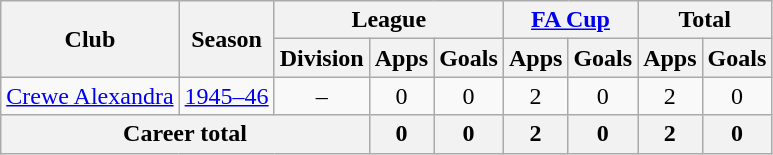<table class="wikitable" style="text-align:center">
<tr>
<th rowspan="2">Club</th>
<th rowspan="2">Season</th>
<th colspan="3">League</th>
<th colspan="2"><a href='#'>FA Cup</a></th>
<th colspan="2">Total</th>
</tr>
<tr>
<th>Division</th>
<th>Apps</th>
<th>Goals</th>
<th>Apps</th>
<th>Goals</th>
<th>Apps</th>
<th>Goals</th>
</tr>
<tr>
<td><a href='#'>Crewe Alexandra</a></td>
<td><a href='#'>1945–46</a></td>
<td>–</td>
<td>0</td>
<td>0</td>
<td>2</td>
<td>0</td>
<td>2</td>
<td>0</td>
</tr>
<tr>
<th colspan="3">Career total</th>
<th>0</th>
<th>0</th>
<th>2</th>
<th>0</th>
<th>2</th>
<th>0</th>
</tr>
</table>
